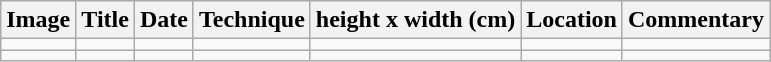<table class="wikitable sortable">
<tr>
<th class="unsortable">Image</th>
<th>Title</th>
<th>Date</th>
<th>Technique</th>
<th>height x width (cm)</th>
<th>Location</th>
<th>Commentary</th>
</tr>
<tr>
<td></td>
<td></td>
<td></td>
<td></td>
<td></td>
<td></td>
<td></td>
</tr>
<tr>
<td></td>
<td></td>
<td></td>
<td></td>
<td></td>
<td></td>
<td></td>
</tr>
</table>
